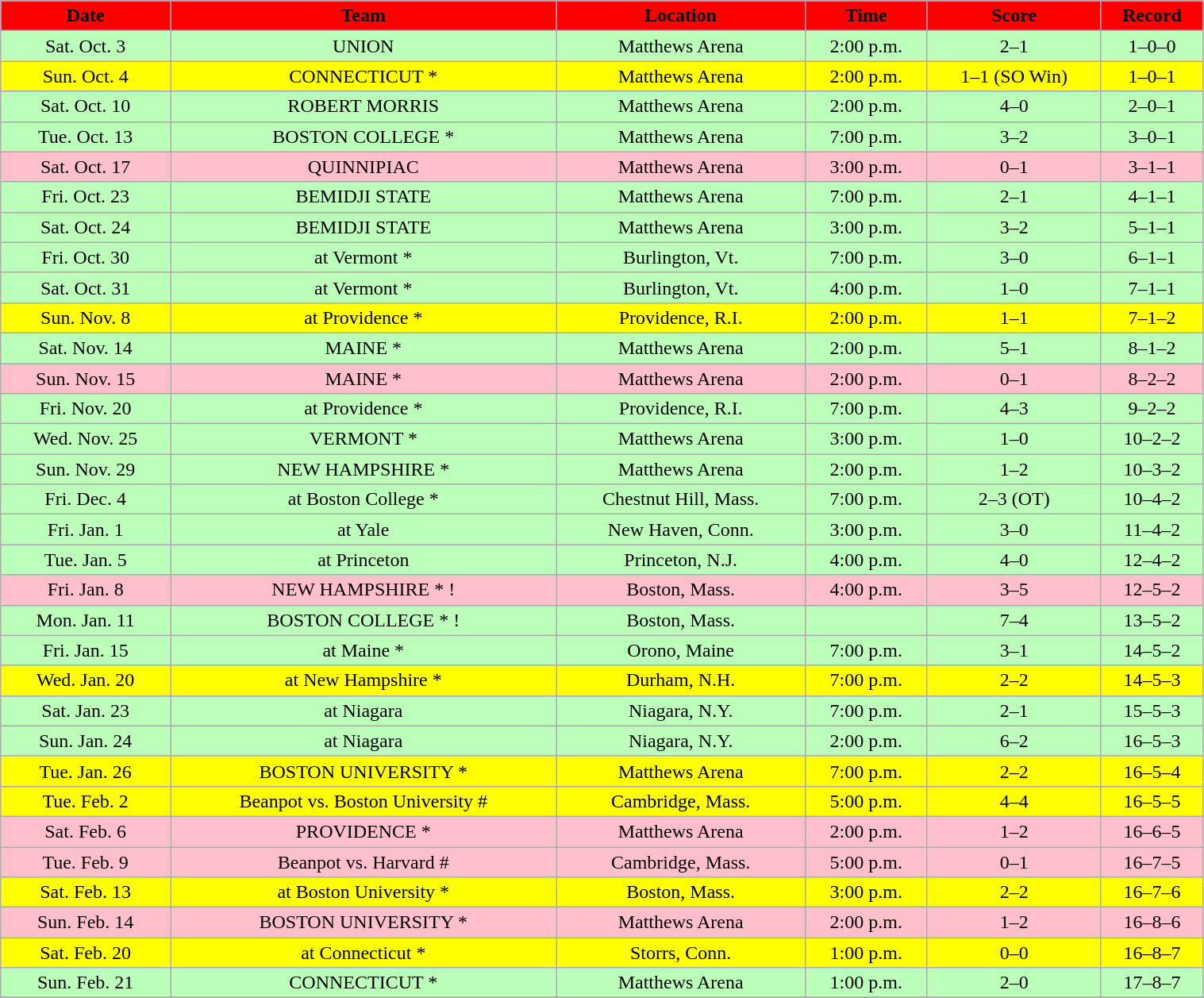<table class="wikitable" width="80%">
<tr align="center"  style="background:red;color:black;">
<td><strong>Date</strong></td>
<td><strong>Team</strong></td>
<td><strong>Location</strong></td>
<td><strong>Time</strong></td>
<td><strong>Score</strong></td>
<td><strong>Record</strong></td>
</tr>
<tr align="center" bgcolor="bbffbb">
<td>Sat. Oct. 3</td>
<td>UNION</td>
<td>Matthews Arena</td>
<td>2:00 p.m.</td>
<td>2–1</td>
<td>1–0–0</td>
</tr>
<tr align="center" bgcolor="yellow">
<td>Sun. Oct. 4</td>
<td>CONNECTICUT *</td>
<td>Matthews Arena</td>
<td>2:00 p.m.</td>
<td>1–1 (SO Win)</td>
<td>1–0–1</td>
</tr>
<tr align="center" bgcolor="bbffbb">
<td>Sat. Oct. 10</td>
<td>ROBERT MORRIS</td>
<td>Matthews Arena</td>
<td>2:00 p.m.</td>
<td>4–0</td>
<td>2–0–1</td>
</tr>
<tr align="center" bgcolor="bbffbb">
<td>Tue. Oct. 13</td>
<td>BOSTON COLLEGE *</td>
<td>Matthews Arena</td>
<td>7:00 p.m.</td>
<td>3–2</td>
<td>3–0–1</td>
</tr>
<tr align="center" bgcolor="pink">
<td>Sat. Oct. 17</td>
<td>QUINNIPIAC</td>
<td>Matthews Arena</td>
<td>3:00 p.m.</td>
<td>0–1</td>
<td>3–1–1</td>
</tr>
<tr align="center" bgcolor="bbffbb">
<td>Fri. Oct. 23</td>
<td>BEMIDJI STATE</td>
<td>Matthews Arena</td>
<td>7:00 p.m.</td>
<td>2–1</td>
<td>4–1–1</td>
</tr>
<tr align="center" bgcolor="bbffbb">
<td>Sat. Oct. 24</td>
<td>BEMIDJI STATE</td>
<td>Matthews Arena</td>
<td>3:00 p.m.</td>
<td>3–2</td>
<td>5–1–1</td>
</tr>
<tr align="center" bgcolor="bbffbb">
<td>Fri. Oct. 30</td>
<td>at Vermont *</td>
<td>Burlington, Vt.</td>
<td>7:00 p.m.</td>
<td>3–0</td>
<td>6–1–1</td>
</tr>
<tr align="center" bgcolor="bbffbb">
<td>Sat. Oct. 31</td>
<td>at Vermont *</td>
<td>Burlington, Vt.</td>
<td>4:00 p.m.</td>
<td>1–0</td>
<td>7–1–1</td>
</tr>
<tr align="center" bgcolor="yellow">
<td>Sun. Nov. 8</td>
<td>at Providence *</td>
<td>Providence, R.I.</td>
<td>2:00 p.m.</td>
<td>1–1</td>
<td>7–1–2</td>
</tr>
<tr align="center" bgcolor="bbffbb">
<td>Sat. Nov. 14</td>
<td>MAINE *</td>
<td>Matthews Arena</td>
<td>2:00 p.m.</td>
<td>5–1</td>
<td>8–1–2</td>
</tr>
<tr align="center" bgcolor="pink">
<td>Sun. Nov. 15</td>
<td>MAINE *</td>
<td>Matthews Arena</td>
<td>2:00 p.m.</td>
<td>0–1</td>
<td>8–2–2</td>
</tr>
<tr align="center" bgcolor="bbffbb">
<td>Fri. Nov. 20</td>
<td>at Providence *</td>
<td>Providence, R.I.</td>
<td>7:00 p.m.</td>
<td>4–3</td>
<td>9–2–2</td>
</tr>
<tr align="center" bgcolor="bbffbb">
<td>Wed. Nov. 25</td>
<td>VERMONT *</td>
<td>Matthews Arena</td>
<td>3:00 p.m.</td>
<td>1–0</td>
<td>10–2–2</td>
</tr>
<tr align="center" bgcolor="bbffbb">
<td>Sun. Nov. 29</td>
<td>NEW HAMPSHIRE *</td>
<td>Matthews Arena</td>
<td>2:00 p.m.</td>
<td>1–2</td>
<td>10–3–2</td>
</tr>
<tr align="center" bgcolor="bbffbb">
<td>Fri. Dec. 4</td>
<td>at Boston College *</td>
<td>Chestnut Hill, Mass.</td>
<td>7:00 p.m.</td>
<td>2–3 (OT)</td>
<td>10–4–2</td>
</tr>
<tr align="center" bgcolor="bbffbb">
<td>Fri. Jan. 1</td>
<td>at Yale</td>
<td>New Haven, Conn.</td>
<td>3:00 p.m.</td>
<td>3–0</td>
<td>11–4–2</td>
</tr>
<tr align="center" bgcolor="bbffbb">
<td>Tue. Jan. 5</td>
<td>at Princeton</td>
<td>Princeton, N.J.</td>
<td>4:00 p.m.</td>
<td>4–0</td>
<td>12–4–2</td>
</tr>
<tr align="center" bgcolor="pink">
<td>Fri. Jan. 8</td>
<td>NEW HAMPSHIRE * !</td>
<td>Boston, Mass.</td>
<td>4:00 p.m.</td>
<td>3–5</td>
<td>12–5–2</td>
</tr>
<tr align="center" bgcolor="bbffbb">
<td>Mon. Jan. 11</td>
<td>BOSTON COLLEGE * !</td>
<td>Boston, Mass.</td>
<td></td>
<td>7–4</td>
<td>13–5–2</td>
</tr>
<tr align="center" bgcolor="bbffbb">
<td>Fri. Jan. 15</td>
<td>at Maine *</td>
<td>Orono, Maine</td>
<td>7:00 p.m.</td>
<td>3–1</td>
<td>14–5–2</td>
</tr>
<tr align="center" bgcolor="yellow">
<td>Wed. Jan. 20</td>
<td>at New Hampshire *</td>
<td>Durham, N.H.</td>
<td>7:00 p.m.</td>
<td>2–2</td>
<td>14–5–3</td>
</tr>
<tr align="center" bgcolor="bbffbb">
<td>Sat. Jan. 23</td>
<td>at Niagara</td>
<td>Niagara, N.Y.</td>
<td>7:00 p.m.</td>
<td>2–1</td>
<td>15–5–3</td>
</tr>
<tr align="center" bgcolor="bbffbb">
<td>Sun. Jan. 24</td>
<td>at Niagara</td>
<td>Niagara, N.Y.</td>
<td>2:00 p.m.</td>
<td>6–2</td>
<td>16–5–3</td>
</tr>
<tr align="center" bgcolor="yellow">
<td>Tue. Jan. 26</td>
<td>BOSTON UNIVERSITY *</td>
<td>Matthews Arena</td>
<td>7:00 p.m.</td>
<td>2–2</td>
<td>16–5–4</td>
</tr>
<tr align="center" bgcolor="yellow">
<td>Tue. Feb. 2</td>
<td>Beanpot vs. Boston University #</td>
<td>Cambridge, Mass.</td>
<td>5:00 p.m.</td>
<td>4–4</td>
<td>16–5–5</td>
</tr>
<tr align="center" bgcolor="pink">
<td>Sat. Feb. 6</td>
<td>PROVIDENCE *</td>
<td>Matthews Arena</td>
<td>2:00 p.m.</td>
<td>1–2</td>
<td>16–6–5</td>
</tr>
<tr align="center" bgcolor="pink">
<td>Tue. Feb. 9</td>
<td>Beanpot vs. Harvard #</td>
<td>Cambridge, Mass.</td>
<td>5:00 p.m.</td>
<td>0–1</td>
<td>16–7–5</td>
</tr>
<tr align="center" bgcolor="yellow">
<td>Sat. Feb. 13</td>
<td>at Boston University *</td>
<td>Boston, Mass.</td>
<td>3:00 p.m.</td>
<td>2–2</td>
<td>16–7–6</td>
</tr>
<tr align="center" bgcolor="pink">
<td>Sun. Feb. 14</td>
<td>BOSTON UNIVERSITY *</td>
<td>Matthews Arena</td>
<td>2:00 p.m.</td>
<td>1–2</td>
<td>16–8–6</td>
</tr>
<tr align="center" bgcolor="yellow">
<td>Sat. Feb. 20</td>
<td>at Connecticut *</td>
<td>Storrs, Conn.</td>
<td>1:00 p.m.</td>
<td>0–0</td>
<td>16–8–7</td>
</tr>
<tr align="center" bgcolor="bbffbb">
<td>Sun. Feb. 21</td>
<td>CONNECTICUT *</td>
<td>Matthews Arena</td>
<td>1:00 p.m.</td>
<td>2–0</td>
<td>17–8–7</td>
</tr>
<tr align="center" bgcolor="">
</tr>
</table>
